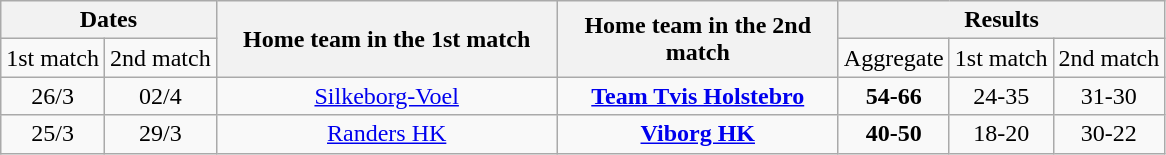<table class="wikitable" style="text-align:center; margin-left:1em;">
<tr>
<th colspan="2">Dates</th>
<th rowspan="2" style="width:220px;">Home team in the 1st match</th>
<th rowspan="2" style="width:180px;">Home team in the 2nd match</th>
<th colspan="3">Results</th>
</tr>
<tr>
<td>1st match</td>
<td>2nd match</td>
<td>Aggregate</td>
<td>1st match</td>
<td>2nd match</td>
</tr>
<tr>
<td>26/3</td>
<td>02/4</td>
<td><a href='#'>Silkeborg-Voel</a></td>
<td><strong><a href='#'>Team Tvis Holstebro</a></strong></td>
<td><strong>54-66</strong></td>
<td>24-35</td>
<td>31-30</td>
</tr>
<tr>
<td>25/3</td>
<td>29/3</td>
<td><a href='#'>Randers HK</a></td>
<td><strong><a href='#'>Viborg HK</a></strong></td>
<td><strong>40-50</strong></td>
<td>18-20</td>
<td>30-22</td>
</tr>
</table>
